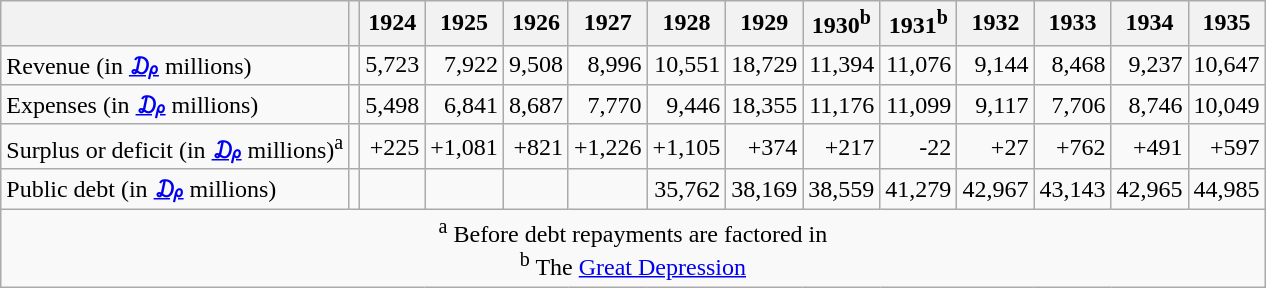<table class=wikitable style=text-align:right>
<tr>
<th></th>
<th></th>
<th>1924</th>
<th>1925</th>
<th>1926</th>
<th>1927</th>
<th>1928</th>
<th>1929</th>
<th>1930<sup>b</sup></th>
<th>1931<sup>b</sup></th>
<th>1932</th>
<th>1933</th>
<th>1934</th>
<th>1935</th>
</tr>
<tr align=right>
<td align="left">Revenue (in <a href='#'>₯</a> millions)</td>
<td></td>
<td>5,723</td>
<td>7,922</td>
<td>9,508</td>
<td>8,996</td>
<td>10,551</td>
<td>18,729</td>
<td>11,394</td>
<td>11,076</td>
<td>9,144</td>
<td>8,468</td>
<td>9,237</td>
<td>10,647</td>
</tr>
<tr align=right>
<td align="left">Expenses (in <a href='#'>₯</a> millions)</td>
<td></td>
<td>5,498</td>
<td>6,841</td>
<td>8,687</td>
<td>7,770</td>
<td>9,446</td>
<td>18,355</td>
<td>11,176</td>
<td>11,099</td>
<td>9,117</td>
<td>7,706</td>
<td>8,746</td>
<td>10,049</td>
</tr>
<tr align=right>
<td align="left">Surplus or deficit (in <a href='#'>₯</a> millions)<sup>a</sup></td>
<td></td>
<td>+225</td>
<td>+1,081</td>
<td>+821</td>
<td>+1,226</td>
<td>+1,105</td>
<td>+374</td>
<td>+217</td>
<td>-22</td>
<td>+27</td>
<td>+762</td>
<td>+491</td>
<td>+597</td>
</tr>
<tr align=right>
<td align="left">Public debt (in <a href='#'>₯</a> millions)</td>
<td></td>
<td></td>
<td></td>
<td></td>
<td></td>
<td>35,762</td>
<td>38,169</td>
<td>38,559</td>
<td>41,279</td>
<td>42,967</td>
<td>43,143</td>
<td>42,965</td>
<td>44,985</td>
</tr>
<tr align=right>
<td align="center" colspan="14"><sup>a</sup> Before debt repayments are factored in<br><sup>b</sup> The <a href='#'>Great Depression</a></td>
</tr>
</table>
